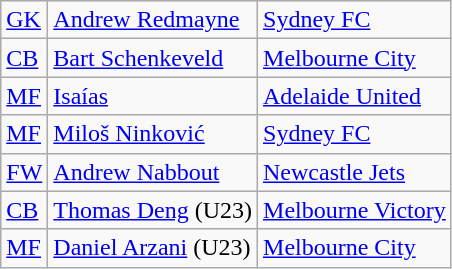<table class="wikitable">
<tr>
<td><a href='#'>GK</a></td>
<td> <a href='#'>Andrew Redmayne</a></td>
<td><a href='#'>Sydney FC</a></td>
</tr>
<tr>
<td><a href='#'>CB</a></td>
<td> <a href='#'>Bart Schenkeveld</a></td>
<td><a href='#'>Melbourne City</a></td>
</tr>
<tr>
<td><a href='#'>MF</a></td>
<td> <a href='#'>Isaías</a></td>
<td><a href='#'>Adelaide United</a></td>
</tr>
<tr>
<td><a href='#'>MF</a></td>
<td> <a href='#'>Miloš Ninković</a></td>
<td><a href='#'>Sydney FC</a></td>
</tr>
<tr>
<td><a href='#'>FW</a></td>
<td> <a href='#'>Andrew Nabbout</a></td>
<td><a href='#'>Newcastle Jets</a></td>
</tr>
<tr>
<td><a href='#'>CB</a></td>
<td> <a href='#'>Thomas Deng</a> (U23)</td>
<td><a href='#'>Melbourne Victory</a></td>
</tr>
<tr>
<td><a href='#'>MF</a></td>
<td> <a href='#'>Daniel Arzani</a> (U23)</td>
<td><a href='#'>Melbourne City</a></td>
</tr>
</table>
